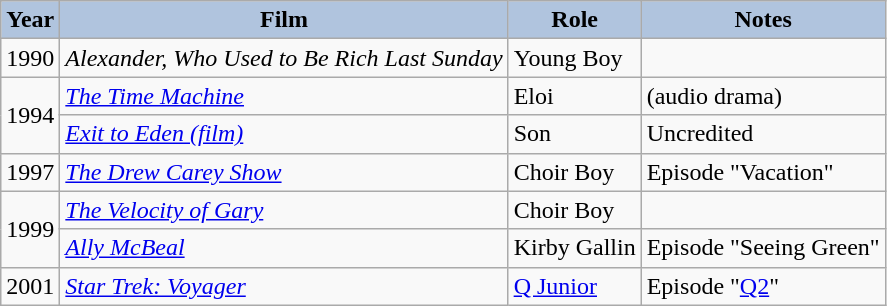<table class="wikitable">
<tr style="text-align:center;">
<th style="background:#B0C4DE;">Year</th>
<th style="background:#B0C4DE;">Film</th>
<th style="background:#B0C4DE;">Role</th>
<th style="background:#B0C4DE;">Notes</th>
</tr>
<tr>
<td>1990</td>
<td><em>Alexander, Who Used to Be Rich Last Sunday</em></td>
<td>Young Boy</td>
<td></td>
</tr>
<tr>
<td rowspan=2>1994</td>
<td><em><a href='#'>The Time Machine</a></em></td>
<td>Eloi</td>
<td>(audio drama)</td>
</tr>
<tr>
<td><em><a href='#'>Exit to Eden (film)</a></em></td>
<td>Son</td>
<td>Uncredited</td>
</tr>
<tr>
<td>1997</td>
<td><em><a href='#'>The Drew Carey Show</a></em></td>
<td>Choir Boy</td>
<td>Episode "Vacation"</td>
</tr>
<tr>
<td rowspan=2>1999</td>
<td><em><a href='#'>The Velocity of Gary</a></em></td>
<td>Choir Boy</td>
<td></td>
</tr>
<tr>
<td><em><a href='#'>Ally McBeal</a></em></td>
<td>Kirby Gallin</td>
<td>Episode "Seeing Green"</td>
</tr>
<tr>
<td>2001</td>
<td><em><a href='#'>Star Trek: Voyager</a></em></td>
<td><a href='#'>Q Junior</a></td>
<td>Episode "<a href='#'>Q2</a>"</td>
</tr>
</table>
